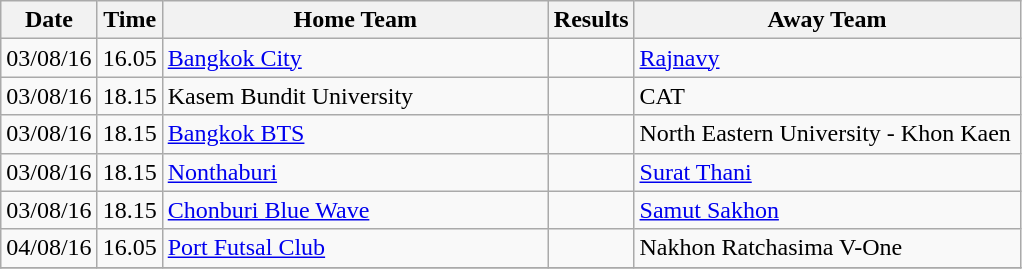<table class="wikitable">
<tr>
<th>Date</th>
<th>Time</th>
<th width="250pt">Home Team</th>
<th>Results</th>
<th width="250pt">Away Team</th>
</tr>
<tr>
<td>03/08/16</td>
<td>16.05</td>
<td><a href='#'>Bangkok City</a></td>
<td></td>
<td><a href='#'>Rajnavy</a></td>
</tr>
<tr>
<td>03/08/16</td>
<td>18.15</td>
<td>Kasem Bundit University</td>
<td></td>
<td>CAT</td>
</tr>
<tr>
<td>03/08/16</td>
<td>18.15</td>
<td><a href='#'>Bangkok BTS</a></td>
<td></td>
<td>North Eastern University - Khon Kaen</td>
</tr>
<tr>
<td>03/08/16</td>
<td>18.15</td>
<td><a href='#'>Nonthaburi</a></td>
<td></td>
<td><a href='#'>Surat Thani</a></td>
</tr>
<tr>
<td>03/08/16</td>
<td>18.15</td>
<td><a href='#'>Chonburi Blue Wave</a></td>
<td></td>
<td><a href='#'>Samut Sakhon</a></td>
</tr>
<tr>
<td>04/08/16</td>
<td>16.05</td>
<td><a href='#'>Port Futsal Club</a></td>
<td></td>
<td>Nakhon Ratchasima V-One</td>
</tr>
<tr>
</tr>
</table>
